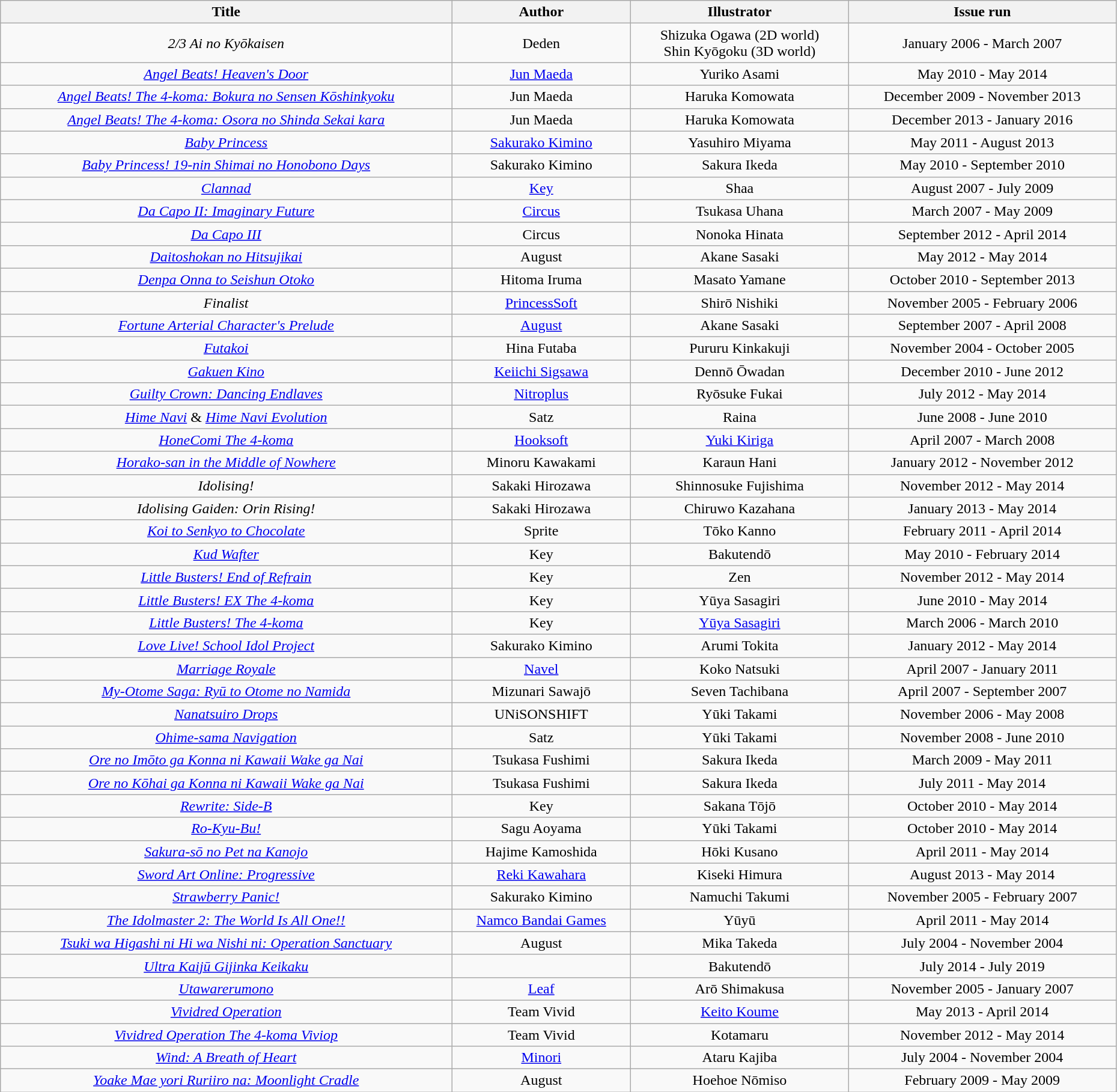<table class="wikitable" style="width: 98%; text-align: center;">
<tr>
<th>Title</th>
<th>Author</th>
<th>Illustrator</th>
<th>Issue run</th>
</tr>
<tr>
<td><em>2/3 Ai no Kyōkaisen</em></td>
<td>Deden</td>
<td>Shizuka Ogawa (2D world)<br>Shin Kyōgoku (3D world)</td>
<td>January 2006 - March 2007</td>
</tr>
<tr>
<td><em><a href='#'>Angel Beats! Heaven's Door</a></em></td>
<td><a href='#'>Jun Maeda</a></td>
<td>Yuriko Asami</td>
<td>May 2010 - May 2014</td>
</tr>
<tr>
<td><em><a href='#'>Angel Beats! The 4-koma: Bokura no Sensen Kōshinkyoku</a></em></td>
<td>Jun Maeda</td>
<td>Haruka Komowata</td>
<td>December 2009 - November 2013</td>
</tr>
<tr>
<td><em><a href='#'>Angel Beats! The 4-koma: Osora no Shinda Sekai kara</a></em></td>
<td>Jun Maeda</td>
<td>Haruka Komowata</td>
<td>December 2013 - January 2016</td>
</tr>
<tr>
<td><em><a href='#'>Baby Princess</a></em></td>
<td><a href='#'>Sakurako Kimino</a></td>
<td>Yasuhiro Miyama</td>
<td>May 2011 - August 2013</td>
</tr>
<tr>
<td><em><a href='#'>Baby Princess! 19-nin Shimai no Honobono Days</a></em></td>
<td>Sakurako Kimino</td>
<td>Sakura Ikeda</td>
<td>May 2010 - September 2010</td>
</tr>
<tr>
<td><em><a href='#'>Clannad</a></em></td>
<td><a href='#'>Key</a></td>
<td>Shaa</td>
<td>August 2007 - July 2009</td>
</tr>
<tr>
<td><em><a href='#'>Da Capo II: Imaginary Future</a></em></td>
<td><a href='#'>Circus</a></td>
<td>Tsukasa Uhana</td>
<td>March 2007 - May 2009</td>
</tr>
<tr>
<td><em><a href='#'>Da Capo III</a></em></td>
<td>Circus</td>
<td>Nonoka Hinata</td>
<td>September 2012 - April 2014</td>
</tr>
<tr>
<td><em><a href='#'>Daitoshokan no Hitsujikai</a></em></td>
<td>August</td>
<td>Akane Sasaki</td>
<td>May 2012 - May 2014</td>
</tr>
<tr>
<td><em><a href='#'>Denpa Onna to Seishun Otoko</a></em></td>
<td>Hitoma Iruma</td>
<td>Masato Yamane</td>
<td>October 2010 - September 2013</td>
</tr>
<tr>
<td><em>Finalist</em></td>
<td><a href='#'>PrincessSoft</a></td>
<td>Shirō Nishiki</td>
<td>November 2005 - February 2006</td>
</tr>
<tr>
<td><em><a href='#'>Fortune Arterial Character's Prelude</a></em></td>
<td><a href='#'>August</a></td>
<td>Akane Sasaki</td>
<td>September 2007 - April 2008</td>
</tr>
<tr>
<td><em><a href='#'>Futakoi</a></em></td>
<td>Hina Futaba</td>
<td>Pururu Kinkakuji</td>
<td>November 2004 - October 2005</td>
</tr>
<tr>
<td><em><a href='#'>Gakuen Kino</a></em></td>
<td><a href='#'>Keiichi Sigsawa</a></td>
<td>Dennō Ōwadan</td>
<td>December 2010 - June 2012</td>
</tr>
<tr>
<td><em><a href='#'>Guilty Crown: Dancing Endlaves</a></em></td>
<td><a href='#'>Nitroplus</a></td>
<td>Ryōsuke Fukai</td>
<td>July 2012 - May 2014</td>
</tr>
<tr>
<td><em><a href='#'>Hime Navi</a></em> & <em><a href='#'>Hime Navi Evolution</a></em></td>
<td>Satz</td>
<td>Raina</td>
<td>June 2008 - June 2010</td>
</tr>
<tr>
<td><em><a href='#'>HoneComi The 4-koma</a></em></td>
<td><a href='#'>Hooksoft</a></td>
<td><a href='#'>Yuki Kiriga</a></td>
<td>April 2007 - March 2008</td>
</tr>
<tr>
<td><em><a href='#'>Horako-san in the Middle of Nowhere</a></em></td>
<td>Minoru Kawakami</td>
<td>Karaun Hani</td>
<td>January 2012 - November 2012</td>
</tr>
<tr>
<td><em>Idolising!</em></td>
<td>Sakaki Hirozawa</td>
<td>Shinnosuke Fujishima</td>
<td>November 2012 - May 2014</td>
</tr>
<tr>
<td><em>Idolising Gaiden: Orin Rising!</em></td>
<td>Sakaki Hirozawa</td>
<td>Chiruwo Kazahana</td>
<td>January 2013 - May 2014</td>
</tr>
<tr>
<td><em><a href='#'>Koi to Senkyo to Chocolate</a></em></td>
<td>Sprite</td>
<td>Tōko Kanno</td>
<td>February 2011 - April 2014</td>
</tr>
<tr>
<td><em><a href='#'>Kud Wafter</a></em></td>
<td>Key</td>
<td>Bakutendō</td>
<td>May 2010 - February 2014</td>
</tr>
<tr>
<td><em><a href='#'>Little Busters! End of Refrain</a></em></td>
<td>Key</td>
<td>Zen</td>
<td>November 2012 - May 2014</td>
</tr>
<tr>
<td><em><a href='#'>Little Busters! EX The 4-koma</a></em></td>
<td>Key</td>
<td>Yūya Sasagiri</td>
<td>June 2010 - May 2014</td>
</tr>
<tr>
<td><em><a href='#'>Little Busters! The 4-koma</a></em></td>
<td>Key</td>
<td><a href='#'>Yūya Sasagiri</a></td>
<td>March 2006 - March 2010</td>
</tr>
<tr>
<td><em><a href='#'>Love Live! School Idol Project</a></em></td>
<td>Sakurako Kimino</td>
<td>Arumi Tokita</td>
<td>January 2012 - May 2014</td>
</tr>
<tr>
<td><em><a href='#'>Marriage Royale</a></em></td>
<td><a href='#'>Navel</a></td>
<td>Koko Natsuki</td>
<td>April 2007 - January 2011</td>
</tr>
<tr>
<td><em><a href='#'>My-Otome Saga: Ryū to Otome no Namida</a></em></td>
<td>Mizunari Sawajō</td>
<td>Seven Tachibana</td>
<td>April 2007 - September 2007</td>
</tr>
<tr>
<td><em><a href='#'>Nanatsuiro Drops</a></em></td>
<td>UNiSONSHIFT</td>
<td>Yūki Takami</td>
<td>November 2006 - May 2008</td>
</tr>
<tr>
<td><em><a href='#'>Ohime-sama Navigation</a></em></td>
<td>Satz</td>
<td>Yūki Takami</td>
<td>November 2008 - June 2010</td>
</tr>
<tr>
<td><em><a href='#'>Ore no Imōto ga Konna ni Kawaii Wake ga Nai</a></em></td>
<td>Tsukasa Fushimi</td>
<td>Sakura Ikeda</td>
<td>March 2009 - May 2011</td>
</tr>
<tr>
<td><em><a href='#'>Ore no Kōhai ga Konna ni Kawaii Wake ga Nai</a></em></td>
<td>Tsukasa Fushimi</td>
<td>Sakura Ikeda</td>
<td>July 2011 - May 2014</td>
</tr>
<tr>
<td><em><a href='#'>Rewrite: Side-B</a></em></td>
<td>Key</td>
<td>Sakana Tōjō</td>
<td>October 2010 - May 2014</td>
</tr>
<tr>
<td><em><a href='#'>Ro-Kyu-Bu!</a></em></td>
<td>Sagu Aoyama</td>
<td>Yūki Takami</td>
<td>October 2010 - May 2014</td>
</tr>
<tr>
<td><em><a href='#'>Sakura-sō no Pet na Kanojo</a></em></td>
<td>Hajime Kamoshida</td>
<td>Hōki Kusano</td>
<td>April 2011 - May 2014</td>
</tr>
<tr>
<td><em><a href='#'>Sword Art Online: Progressive</a></em></td>
<td><a href='#'>Reki Kawahara</a></td>
<td>Kiseki Himura</td>
<td>August 2013 - May 2014</td>
</tr>
<tr>
<td><em><a href='#'>Strawberry Panic!</a></em></td>
<td>Sakurako Kimino</td>
<td>Namuchi Takumi</td>
<td>November 2005 - February 2007</td>
</tr>
<tr>
<td><em><a href='#'>The Idolmaster 2: The World Is All One!!</a></em></td>
<td><a href='#'>Namco Bandai Games</a></td>
<td>Yūyū</td>
<td>April 2011 - May 2014</td>
</tr>
<tr>
<td><em><a href='#'>Tsuki wa Higashi ni Hi wa Nishi ni: Operation Sanctuary</a></em></td>
<td>August</td>
<td>Mika Takeda</td>
<td>July 2004 - November 2004</td>
</tr>
<tr>
<td><em><a href='#'>Ultra Kaijū Gijinka Keikaku</a></em></td>
<td></td>
<td>Bakutendō</td>
<td>July 2014 - July 2019</td>
</tr>
<tr>
<td><em><a href='#'>Utawarerumono</a></em></td>
<td><a href='#'>Leaf</a></td>
<td>Arō Shimakusa</td>
<td>November 2005 - January 2007</td>
</tr>
<tr>
<td><em><a href='#'>Vividred Operation</a></em></td>
<td>Team Vivid</td>
<td><a href='#'>Keito Koume</a></td>
<td>May 2013 - April 2014</td>
</tr>
<tr>
<td><em><a href='#'>Vividred Operation The 4-koma Viviop</a></em></td>
<td>Team Vivid</td>
<td>Kotamaru</td>
<td>November 2012 - May 2014</td>
</tr>
<tr>
<td><em><a href='#'>Wind: A Breath of Heart</a></em></td>
<td><a href='#'>Minori</a></td>
<td>Ataru Kajiba</td>
<td>July 2004 - November 2004</td>
</tr>
<tr>
<td><em><a href='#'>Yoake Mae yori Ruriiro na: Moonlight Cradle</a></em></td>
<td>August</td>
<td>Hoehoe Nōmiso</td>
<td>February 2009 - May 2009</td>
</tr>
</table>
